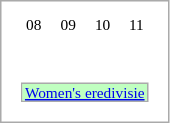<table Cellpadding="0" CellSpacing="0" border=0 style="font-size:80%;border:1px solid #AAAAAA;padding:10px">
<tr valign="bottom">
<td></td>
<td></td>
<td></td>
<td></td>
</tr>
<tr align=center style="font-size:80%;">
<td>08</td>
<td>09</td>
<td>10</td>
<td>11</td>
</tr>
<tr>
<td colspan="6"><br><table align="center">
<tr>
<td valign="top"><br><table Cellpadding="0" CellSpacing="0" style="font-size:80%;border:1px solid #AAAAAA;text-align:center;" width="85">
<tr bgcolor="#C0FFC0">
<td><a href='#'>Women's eredivisie</a></td>
</tr>
</table>
</td>
</tr>
</table>
</td>
</tr>
</table>
